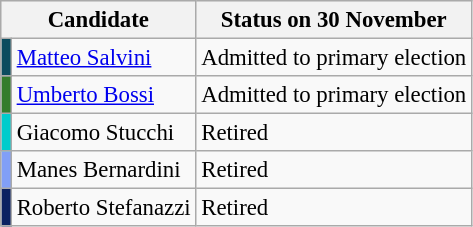<table class="wikitable" style="font-size:95%">
<tr bgcolor="#E9E9E9">
<th rowspan="1" colspan="2">Candidate</th>
<th rowspan="1" colspan="1">Status on 30 November</th>
</tr>
<tr>
<td style="color:inherit;background:#0B4C5F"></td>
<td align="left"><a href='#'>Matteo Salvini</a></td>
<td align="right">Admitted to primary election</td>
</tr>
<tr>
<td style="color:inherit;background:#347C2C"></td>
<td align="left"><a href='#'>Umberto Bossi</a></td>
<td align="left">Admitted to primary election</td>
</tr>
<tr>
<td style="color:inherit;background:#00CCCC"></td>
<td align="left">Giacomo Stucchi</td>
<td align="left">Retired</td>
</tr>
<tr>
<td style="color:inherit;background:#819FF7"></td>
<td align="left">Manes Bernardini</td>
<td align="left">Retired</td>
</tr>
<tr>
<td style="color:inherit;background:#0B2161"></td>
<td align="left">Roberto Stefanazzi</td>
<td align="left">Retired</td>
</tr>
</table>
